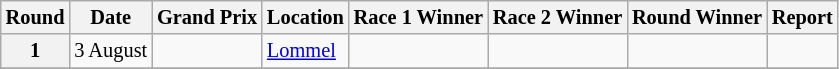<table class="wikitable" style="font-size: 85%;">
<tr>
<th>Round</th>
<th>Date</th>
<th>Grand Prix</th>
<th>Location</th>
<th>Race 1 Winner</th>
<th>Race 2 Winner</th>
<th>Round Winner</th>
<th>Report</th>
</tr>
<tr>
<th>1</th>
<td>3 August</td>
<td></td>
<td><a href='#'>Lommel</a></td>
<td></td>
<td></td>
<td></td>
<td></td>
</tr>
<tr>
</tr>
</table>
